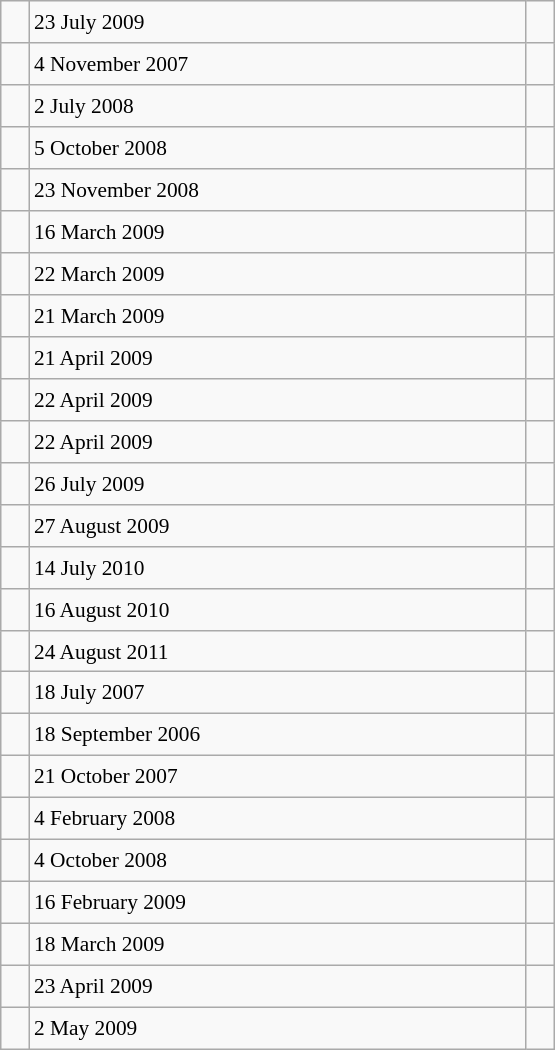<table class="wikitable" style="font-size: 89%; float: left; width: 26em; margin-right: 1em; height: 700px">
<tr>
<td></td>
<td>23 July 2009</td>
<td></td>
</tr>
<tr>
<td></td>
<td>4 November 2007</td>
<td></td>
</tr>
<tr>
<td></td>
<td>2 July 2008</td>
<td></td>
</tr>
<tr>
<td></td>
<td>5 October 2008</td>
<td></td>
</tr>
<tr>
<td></td>
<td>23 November 2008</td>
<td></td>
</tr>
<tr>
<td></td>
<td>16 March 2009</td>
<td></td>
</tr>
<tr>
<td></td>
<td>22 March 2009</td>
<td></td>
</tr>
<tr>
<td></td>
<td>21 March 2009</td>
<td></td>
</tr>
<tr>
<td></td>
<td>21 April 2009</td>
<td></td>
</tr>
<tr>
<td></td>
<td>22 April 2009</td>
<td></td>
</tr>
<tr>
<td></td>
<td>22 April 2009</td>
<td></td>
</tr>
<tr>
<td></td>
<td>26 July 2009</td>
<td></td>
</tr>
<tr>
<td></td>
<td>27 August 2009</td>
<td></td>
</tr>
<tr>
<td></td>
<td>14 July 2010</td>
<td></td>
</tr>
<tr>
<td></td>
<td>16 August 2010</td>
<td></td>
</tr>
<tr>
<td></td>
<td>24 August 2011</td>
<td></td>
</tr>
<tr>
<td></td>
<td>18 July 2007</td>
<td></td>
</tr>
<tr>
<td></td>
<td>18 September 2006</td>
<td></td>
</tr>
<tr>
<td></td>
<td>21 October 2007</td>
<td></td>
</tr>
<tr>
<td></td>
<td>4 February 2008</td>
<td></td>
</tr>
<tr>
<td></td>
<td>4 October 2008</td>
<td></td>
</tr>
<tr>
<td></td>
<td>16 February 2009</td>
<td></td>
</tr>
<tr>
<td></td>
<td>18 March 2009</td>
<td></td>
</tr>
<tr>
<td></td>
<td>23 April 2009</td>
<td></td>
</tr>
<tr>
<td></td>
<td>2 May 2009</td>
<td></td>
</tr>
</table>
